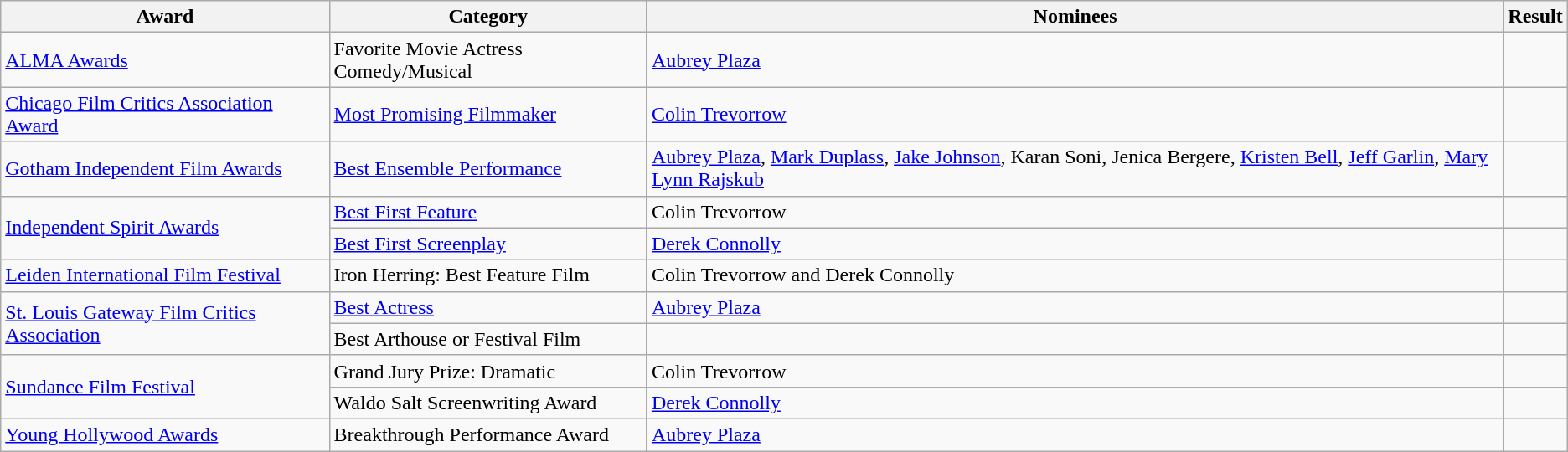<table class="wikitable">
<tr>
<th>Award</th>
<th>Category</th>
<th>Nominees</th>
<th>Result</th>
</tr>
<tr>
<td><a href='#'>ALMA Awards</a></td>
<td>Favorite Movie Actress Comedy/Musical</td>
<td><a href='#'>Aubrey Plaza</a></td>
<td></td>
</tr>
<tr>
<td><a href='#'>Chicago Film Critics Association Award</a></td>
<td><a href='#'>Most Promising Filmmaker</a></td>
<td><a href='#'>Colin Trevorrow</a></td>
<td></td>
</tr>
<tr>
<td><a href='#'>Gotham Independent Film Awards</a></td>
<td><a href='#'>Best Ensemble Performance</a></td>
<td><a href='#'>Aubrey Plaza</a>, <a href='#'>Mark Duplass</a>, <a href='#'>Jake Johnson</a>, Karan Soni, Jenica Bergere, <a href='#'>Kristen Bell</a>, <a href='#'>Jeff Garlin</a>, <a href='#'>Mary Lynn Rajskub</a></td>
<td></td>
</tr>
<tr>
<td rowspan=2><a href='#'>Independent Spirit Awards</a></td>
<td><a href='#'>Best First Feature</a></td>
<td>Colin Trevorrow</td>
<td></td>
</tr>
<tr>
<td><a href='#'>Best First Screenplay</a></td>
<td><a href='#'>Derek Connolly</a></td>
<td></td>
</tr>
<tr>
<td><a href='#'>Leiden International Film Festival</a></td>
<td>Iron Herring: Best Feature Film</td>
<td>Colin Trevorrow and Derek Connolly</td>
<td></td>
</tr>
<tr>
<td rowspan=2><a href='#'>St. Louis Gateway Film Critics Association</a></td>
<td><a href='#'>Best Actress</a></td>
<td><a href='#'>Aubrey Plaza</a></td>
<td></td>
</tr>
<tr>
<td>Best Arthouse or Festival Film</td>
<td></td>
<td></td>
</tr>
<tr>
<td rowspan=2><a href='#'>Sundance Film Festival</a></td>
<td>Grand Jury Prize: Dramatic</td>
<td>Colin Trevorrow</td>
<td></td>
</tr>
<tr>
<td>Waldo Salt Screenwriting Award</td>
<td><a href='#'>Derek Connolly</a></td>
<td></td>
</tr>
<tr>
<td><a href='#'>Young Hollywood Awards</a></td>
<td>Breakthrough Performance Award</td>
<td><a href='#'>Aubrey Plaza</a></td>
<td></td>
</tr>
</table>
